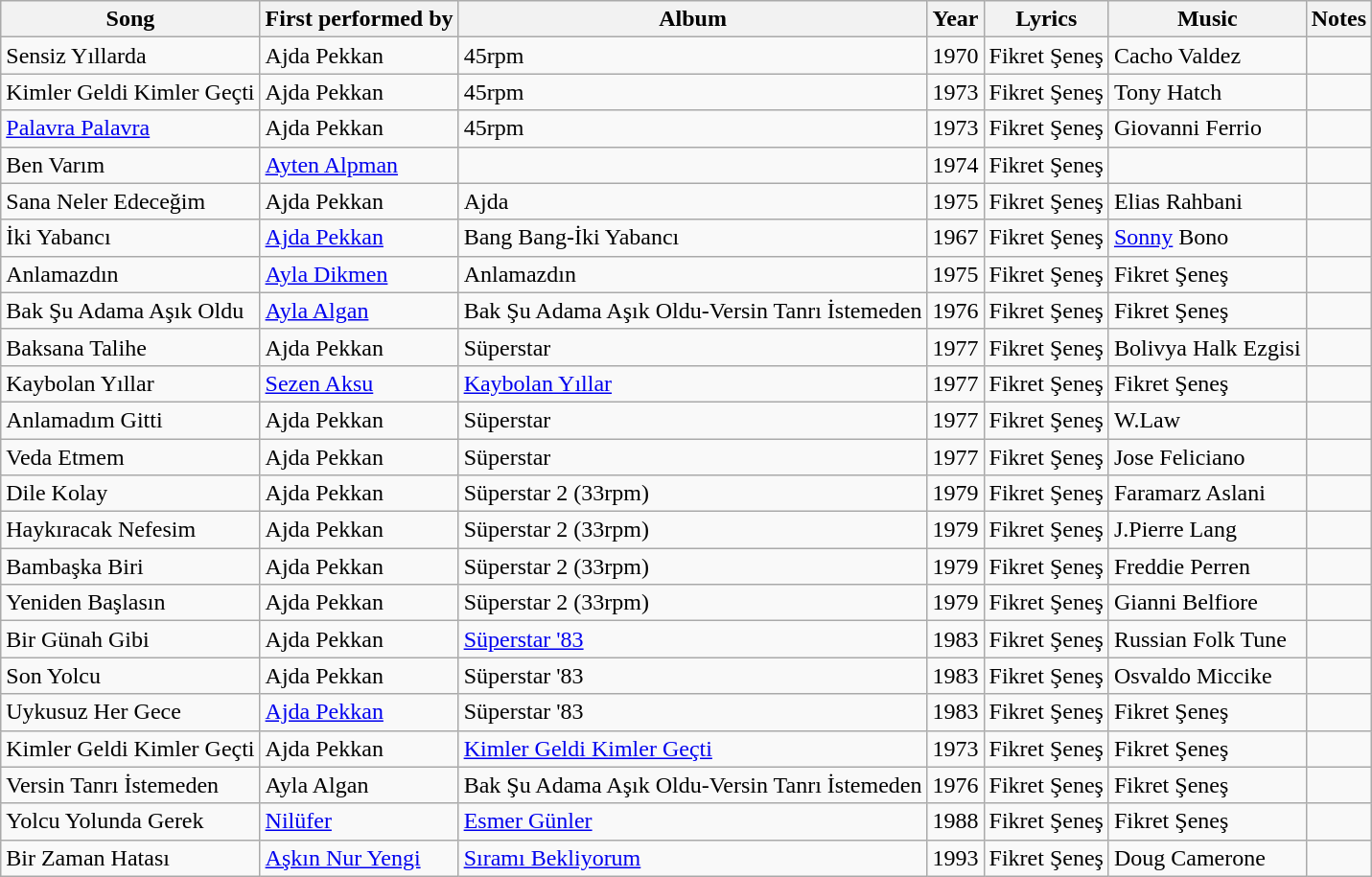<table class="wikitable sortable">
<tr>
<th>Song</th>
<th>First performed by</th>
<th>Album</th>
<th>Year</th>
<th>Lyrics</th>
<th>Music</th>
<th>Notes</th>
</tr>
<tr>
<td>Sensiz Yıllarda</td>
<td>Ajda Pekkan</td>
<td>45rpm</td>
<td>1970</td>
<td>Fikret Şeneş</td>
<td>Cacho Valdez</td>
<td></td>
</tr>
<tr>
<td>Kimler Geldi Kimler Geçti</td>
<td>Ajda Pekkan</td>
<td>45rpm</td>
<td>1973</td>
<td>Fikret Şeneş</td>
<td>Tony Hatch</td>
<td></td>
</tr>
<tr>
<td><a href='#'>Palavra Palavra</a></td>
<td>Ajda Pekkan</td>
<td>45rpm</td>
<td>1973</td>
<td>Fikret Şeneş</td>
<td>Giovanni Ferrio</td>
<td></td>
</tr>
<tr>
<td>Ben Varım</td>
<td><a href='#'>Ayten Alpman</a></td>
<td></td>
<td>1974</td>
<td>Fikret Şeneş</td>
<td></td>
<td></td>
</tr>
<tr>
<td>Sana Neler Edeceğim</td>
<td>Ajda Pekkan</td>
<td>Ajda</td>
<td>1975</td>
<td>Fikret Şeneş</td>
<td>Elias Rahbani</td>
<td></td>
</tr>
<tr>
<td>İki Yabancı</td>
<td><a href='#'>Ajda Pekkan</a></td>
<td>Bang Bang-İki Yabancı</td>
<td>1967</td>
<td>Fikret Şeneş</td>
<td><a href='#'>Sonny</a> Bono</td>
<td></td>
</tr>
<tr>
<td>Anlamazdın</td>
<td><a href='#'>Ayla Dikmen</a></td>
<td>Anlamazdın</td>
<td>1975</td>
<td>Fikret Şeneş</td>
<td>Fikret Şeneş</td>
<td></td>
</tr>
<tr>
<td>Bak Şu Adama Aşık Oldu</td>
<td><a href='#'>Ayla Algan</a></td>
<td>Bak Şu Adama Aşık Oldu-Versin Tanrı İstemeden</td>
<td>1976</td>
<td>Fikret Şeneş</td>
<td>Fikret Şeneş</td>
<td></td>
</tr>
<tr>
<td>Baksana Talihe</td>
<td>Ajda Pekkan</td>
<td>Süperstar</td>
<td>1977</td>
<td>Fikret Şeneş</td>
<td>Bolivya Halk Ezgisi</td>
<td></td>
</tr>
<tr>
<td>Kaybolan Yıllar</td>
<td><a href='#'>Sezen Aksu</a></td>
<td><a href='#'>Kaybolan Yıllar</a></td>
<td>1977</td>
<td>Fikret Şeneş</td>
<td>Fikret Şeneş</td>
<td></td>
</tr>
<tr>
<td>Anlamadım Gitti</td>
<td>Ajda Pekkan</td>
<td>Süperstar</td>
<td>1977</td>
<td>Fikret Şeneş</td>
<td>W.Law</td>
<td></td>
</tr>
<tr>
<td>Veda Etmem</td>
<td>Ajda Pekkan</td>
<td>Süperstar</td>
<td>1977</td>
<td>Fikret Şeneş</td>
<td>Jose Feliciano</td>
<td></td>
</tr>
<tr>
<td>Dile Kolay</td>
<td>Ajda Pekkan</td>
<td>Süperstar 2 (33rpm)</td>
<td>1979</td>
<td>Fikret Şeneş</td>
<td>Faramarz Aslani</td>
<td></td>
</tr>
<tr>
<td>Haykıracak Nefesim</td>
<td>Ajda Pekkan</td>
<td>Süperstar 2 (33rpm)</td>
<td>1979</td>
<td>Fikret Şeneş</td>
<td>J.Pierre Lang</td>
<td></td>
</tr>
<tr>
<td>Bambaşka Biri</td>
<td>Ajda Pekkan</td>
<td>Süperstar 2 (33rpm)</td>
<td>1979</td>
<td>Fikret Şeneş</td>
<td>Freddie Perren</td>
<td></td>
</tr>
<tr>
<td>Yeniden Başlasın</td>
<td>Ajda Pekkan</td>
<td>Süperstar 2 (33rpm)</td>
<td>1979</td>
<td>Fikret Şeneş</td>
<td>Gianni Belfiore</td>
<td></td>
</tr>
<tr>
<td>Bir Günah Gibi</td>
<td>Ajda Pekkan</td>
<td><a href='#'>Süperstar '83</a></td>
<td>1983</td>
<td>Fikret Şeneş</td>
<td>Russian Folk Tune</td>
<td></td>
</tr>
<tr>
<td>Son Yolcu</td>
<td>Ajda Pekkan</td>
<td>Süperstar '83</td>
<td>1983</td>
<td>Fikret Şeneş</td>
<td>Osvaldo Miccike</td>
<td></td>
</tr>
<tr>
<td>Uykusuz Her Gece</td>
<td><a href='#'>Ajda Pekkan</a></td>
<td>Süperstar '83</td>
<td>1983</td>
<td>Fikret Şeneş</td>
<td>Fikret Şeneş</td>
<td></td>
</tr>
<tr>
<td>Kimler Geldi Kimler Geçti</td>
<td>Ajda Pekkan</td>
<td><a href='#'>Kimler Geldi Kimler Geçti</a></td>
<td>1973</td>
<td>Fikret Şeneş</td>
<td>Fikret Şeneş</td>
<td></td>
</tr>
<tr>
<td>Versin Tanrı İstemeden</td>
<td>Ayla Algan</td>
<td>Bak Şu Adama Aşık Oldu-Versin Tanrı İstemeden</td>
<td>1976</td>
<td>Fikret Şeneş</td>
<td>Fikret Şeneş</td>
<td></td>
</tr>
<tr>
<td>Yolcu Yolunda Gerek</td>
<td><a href='#'>Nilüfer</a></td>
<td><a href='#'>Esmer Günler</a></td>
<td>1988</td>
<td>Fikret Şeneş</td>
<td>Fikret Şeneş</td>
<td></td>
</tr>
<tr>
<td>Bir Zaman Hatası</td>
<td><a href='#'>Aşkın Nur Yengi</a></td>
<td><a href='#'>Sıramı Bekliyorum</a></td>
<td>1993</td>
<td>Fikret Şeneş</td>
<td>Doug Camerone</td>
<td></td>
</tr>
</table>
